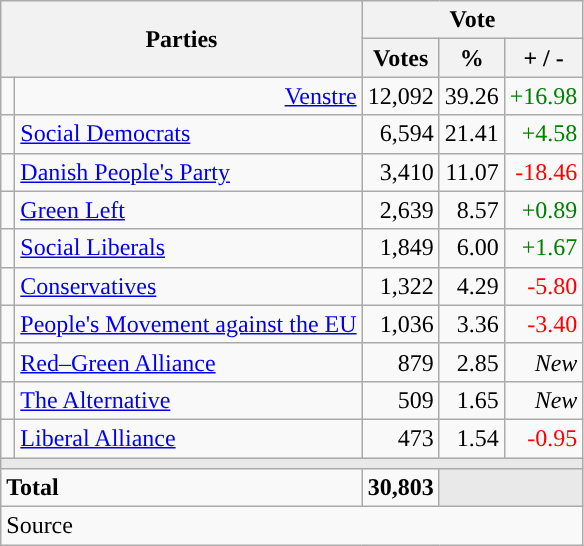<table class="wikitable" style="text-align:right;">
<tr>
<th style="text-align:centre;" rowspan="2" colspan="2" width="225">Parties</th>
<th colspan="3">Vote</th>
</tr>
<tr>
<th width="15">Votes</th>
<th width="15">%</th>
<th width="15">+ / -</th>
</tr>
<tr>
<td width=2 bgcolor=></td>
<td><a href='#'>Venstre</a></td>
<td>12,092</td>
<td>39.26</td>
<td style=color:green;>+16.98</td>
</tr>
<tr>
<td width=2 bgcolor=></td>
<td align=left><a href='#'>Social Democrats</a></td>
<td>6,594</td>
<td>21.41</td>
<td style=color:green;>+4.58</td>
</tr>
<tr>
<td width="2" style="color:inherit;background:"></td>
<td align="left"><a href='#'>Danish People's Party</a></td>
<td>3,410</td>
<td>11.07</td>
<td style=color:red;>-18.46</td>
</tr>
<tr>
<td width="2" style="color:inherit;background:"></td>
<td align="left"><a href='#'>Green Left</a></td>
<td>2,639</td>
<td>8.57</td>
<td style=color:green;>+0.89</td>
</tr>
<tr>
<td width="2" style="color:inherit;background:"></td>
<td align="left"><a href='#'>Social Liberals</a></td>
<td>1,849</td>
<td>6.00</td>
<td style=color:green;>+1.67</td>
</tr>
<tr>
<td width="2" style="color:inherit;background:"></td>
<td align="left"><a href='#'>Conservatives</a></td>
<td>1,322</td>
<td>4.29</td>
<td style=color:red;>-5.80</td>
</tr>
<tr>
<td width="2" style="color:inherit;background:"></td>
<td align="left"><a href='#'>People's Movement against the EU</a></td>
<td>1,036</td>
<td>3.36</td>
<td style=color:red;>-3.40</td>
</tr>
<tr>
<td width="2" style="color:inherit;background:"></td>
<td align="left"><a href='#'>Red–Green Alliance</a></td>
<td>879</td>
<td>2.85</td>
<td><em>New</em></td>
</tr>
<tr>
<td width="2" style="color:inherit;background:"></td>
<td align="left"><a href='#'>The Alternative</a></td>
<td>509</td>
<td>1.65</td>
<td><em>New</em></td>
</tr>
<tr>
<td width="2" style="color:inherit;background:"></td>
<td align="left"><a href='#'>Liberal Alliance</a></td>
<td>473</td>
<td>1.54</td>
<td style=color:red;>-0.95</td>
</tr>
<tr>
<td colspan="7" bgcolor="#E9E9E9"></td>
</tr>
<tr>
<td align="left" colspan="2"><strong>Total</strong></td>
<td><strong>30,803</strong></td>
<td bgcolor="#E9E9E9" colspan="2"></td>
</tr>
<tr>
<td align="left" colspan="6">Source</td>
</tr>
</table>
